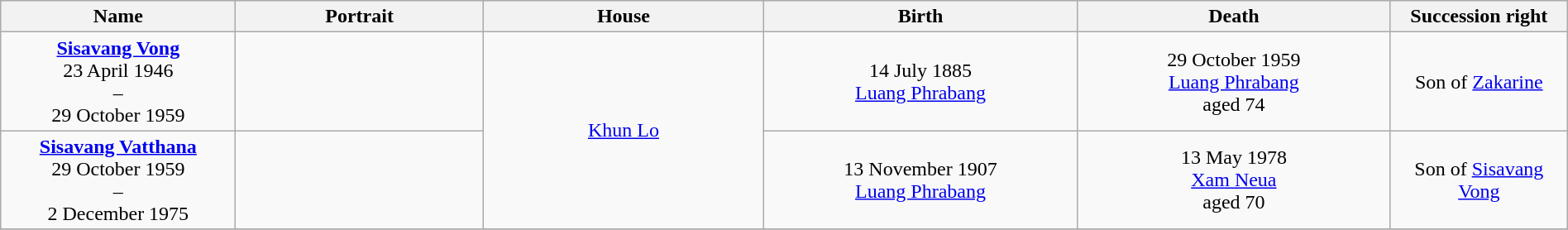<table style="text-align:center; width:100%" class="wikitable">
<tr>
<th width=15%>Name</th>
<th width=105px>Portrait</th>
<th width=120px>House</th>
<th width=20%>Birth</th>
<th width=20%>Death</th>
<th width=16>Succession right</th>
</tr>
<tr>
<td><strong><a href='#'>Sisavang Vong</a></strong><br>23 April 1946<br>–<br>29 October 1959<br><small></small></td>
<td></td>
<td rowspan="2"><a href='#'>Khun Lo</a></td>
<td>14 July 1885<br><a href='#'>Luang Phrabang</a></td>
<td>29 October 1959<br><a href='#'>Luang Phrabang</a><br>aged 74</td>
<td>Son of <a href='#'>Zakarine</a></td>
</tr>
<tr>
<td><strong><a href='#'>Sisavang Vatthana</a></strong><br>29 October 1959<br>–<br>2 December 1975<br><small></small></td>
<td></td>
<td>13 November 1907<br><a href='#'>Luang Phrabang</a></td>
<td>13 May 1978<br><a href='#'>Xam Neua</a><br>aged 70</td>
<td>Son of <a href='#'>Sisavang Vong</a></td>
</tr>
<tr>
</tr>
</table>
